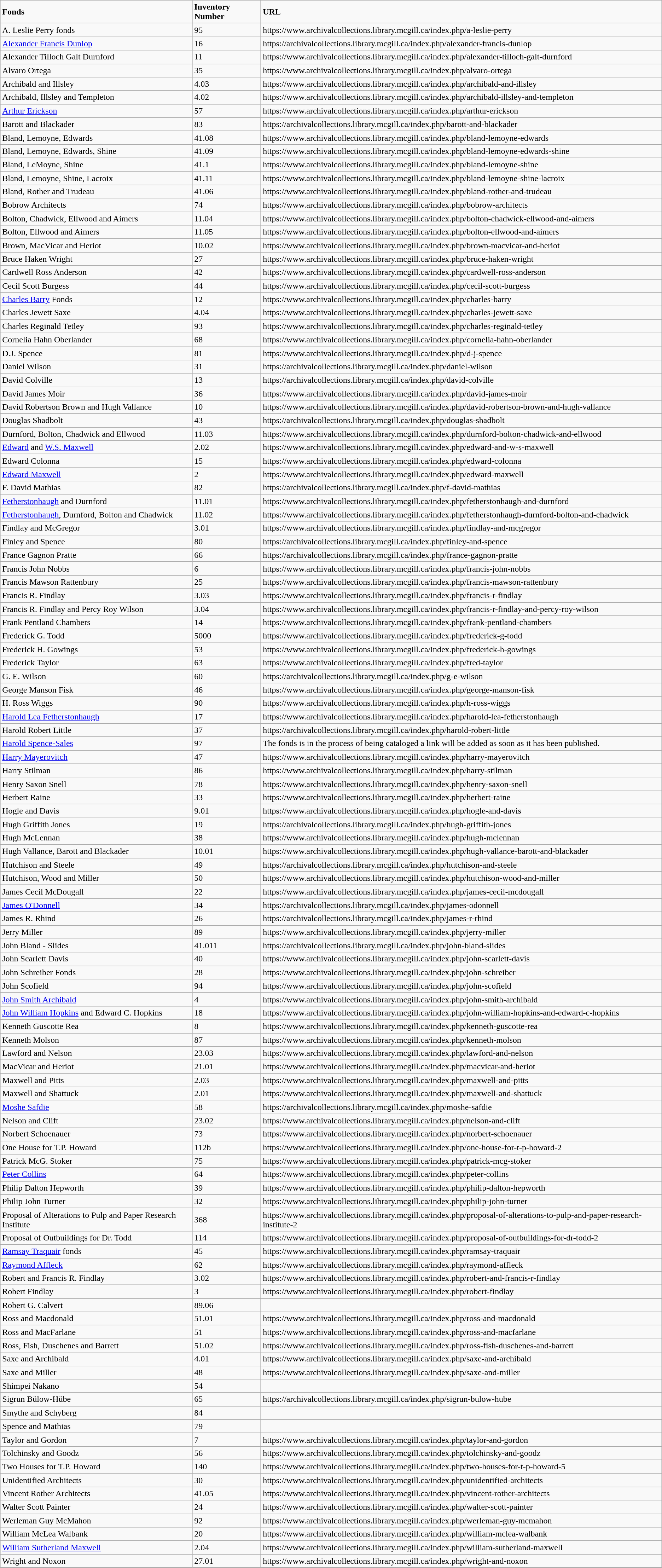<table class="wikitable sortable mw-collapsible">
<tr>
<td><strong>Fonds</strong></td>
<td><strong>Inventory Number</strong></td>
<td><strong>URL</strong></td>
</tr>
<tr>
<td>A. Leslie Perry fonds</td>
<td>95</td>
<td>https://www.archivalcollections.library.mcgill.ca/index.php/a-leslie-perry</td>
</tr>
<tr>
<td><a href='#'>Alexander Francis Dunlop</a></td>
<td>16</td>
<td>https://archivalcollections.library.mcgill.ca/index.php/alexander-francis-dunlop</td>
</tr>
<tr>
<td>Alexander Tilloch Galt Durnford</td>
<td>11</td>
<td>https://www.archivalcollections.library.mcgill.ca/index.php/alexander-tilloch-galt-durnford</td>
</tr>
<tr>
<td>Alvaro Ortega</td>
<td>35</td>
<td>https://www.archivalcollections.library.mcgill.ca/index.php/alvaro-ortega</td>
</tr>
<tr>
<td>Archibald and Illsley</td>
<td>4.03</td>
<td>https://www.archivalcollections.library.mcgill.ca/index.php/archibald-and-illsley</td>
</tr>
<tr>
<td>Archibald, Illsley and Templeton</td>
<td>4.02</td>
<td>https://www.archivalcollections.library.mcgill.ca/index.php/archibald-illsley-and-templeton</td>
</tr>
<tr>
<td><a href='#'>Arthur Erickson</a></td>
<td>57</td>
<td>https://www.archivalcollections.library.mcgill.ca/index.php/arthur-erickson</td>
</tr>
<tr>
<td>Barott and Blackader</td>
<td>83</td>
<td>https://archivalcollections.library.mcgill.ca/index.php/barott-and-blackader</td>
</tr>
<tr>
<td>Bland, Lemoyne, Edwards</td>
<td>41.08</td>
<td>https://www.archivalcollections.library.mcgill.ca/index.php/bland-lemoyne-edwards</td>
</tr>
<tr>
<td>Bland, Lemoyne, Edwards, Shine</td>
<td>41.09</td>
<td>https://www.archivalcollections.library.mcgill.ca/index.php/bland-lemoyne-edwards-shine</td>
</tr>
<tr>
<td>Bland, LeMoyne, Shine</td>
<td>41.1</td>
<td>https://www.archivalcollections.library.mcgill.ca/index.php/bland-lemoyne-shine</td>
</tr>
<tr>
<td>Bland, Lemoyne, Shine, Lacroix</td>
<td>41.11</td>
<td>https://www.archivalcollections.library.mcgill.ca/index.php/bland-lemoyne-shine-lacroix</td>
</tr>
<tr>
<td>Bland, Rother and Trudeau</td>
<td>41.06</td>
<td>https://www.archivalcollections.library.mcgill.ca/index.php/bland-rother-and-trudeau</td>
</tr>
<tr>
<td>Bobrow Architects</td>
<td>74</td>
<td>https://www.archivalcollections.library.mcgill.ca/index.php/bobrow-architects</td>
</tr>
<tr>
<td>Bolton, Chadwick, Ellwood and Aimers</td>
<td>11.04</td>
<td>https://www.archivalcollections.library.mcgill.ca/index.php/bolton-chadwick-ellwood-and-aimers</td>
</tr>
<tr>
<td>Bolton, Ellwood and Aimers</td>
<td>11.05</td>
<td>https://www.archivalcollections.library.mcgill.ca/index.php/bolton-ellwood-and-aimers</td>
</tr>
<tr>
<td>Brown, MacVicar and Heriot</td>
<td>10.02</td>
<td>https://www.archivalcollections.library.mcgill.ca/index.php/brown-macvicar-and-heriot</td>
</tr>
<tr>
<td>Bruce Haken Wright</td>
<td>27</td>
<td>https://www.archivalcollections.library.mcgill.ca/index.php/bruce-haken-wright</td>
</tr>
<tr>
<td>Cardwell Ross Anderson</td>
<td>42</td>
<td>https://www.archivalcollections.library.mcgill.ca/index.php/cardwell-ross-anderson</td>
</tr>
<tr>
<td>Cecil Scott Burgess</td>
<td>44</td>
<td>https://www.archivalcollections.library.mcgill.ca/index.php/cecil-scott-burgess</td>
</tr>
<tr>
<td><a href='#'>Charles Barry</a> Fonds</td>
<td>12</td>
<td>https://www.archivalcollections.library.mcgill.ca/index.php/charles-barry</td>
</tr>
<tr>
<td>Charles Jewett Saxe</td>
<td>4.04</td>
<td>https://www.archivalcollections.library.mcgill.ca/index.php/charles-jewett-saxe</td>
</tr>
<tr>
<td>Charles Reginald Tetley</td>
<td>93</td>
<td>https://www.archivalcollections.library.mcgill.ca/index.php/charles-reginald-tetley</td>
</tr>
<tr>
<td>Cornelia Hahn Oberlander</td>
<td>68</td>
<td>https://www.archivalcollections.library.mcgill.ca/index.php/cornelia-hahn-oberlander</td>
</tr>
<tr>
<td>D.J. Spence</td>
<td>81</td>
<td>https://www.archivalcollections.library.mcgill.ca/index.php/d-j-spence</td>
</tr>
<tr>
<td>Daniel Wilson</td>
<td>31</td>
<td>https://archivalcollections.library.mcgill.ca/index.php/daniel-wilson</td>
</tr>
<tr>
<td>David Colville</td>
<td>13</td>
<td>https://archivalcollections.library.mcgill.ca/index.php/david-colville</td>
</tr>
<tr>
<td>David James Moir</td>
<td>36</td>
<td>https://www.archivalcollections.library.mcgill.ca/index.php/david-james-moir</td>
</tr>
<tr>
<td>David Robertson Brown and Hugh Vallance</td>
<td>10</td>
<td>https://www.archivalcollections.library.mcgill.ca/index.php/david-robertson-brown-and-hugh-vallance</td>
</tr>
<tr>
<td>Douglas Shadbolt</td>
<td>43</td>
<td>https://archivalcollections.library.mcgill.ca/index.php/douglas-shadbolt</td>
</tr>
<tr>
<td>Durnford, Bolton, Chadwick and Ellwood</td>
<td>11.03</td>
<td>https://www.archivalcollections.library.mcgill.ca/index.php/durnford-bolton-chadwick-and-ellwood</td>
</tr>
<tr>
<td><a href='#'>Edward</a> and <a href='#'>W.S. Maxwell</a></td>
<td>2.02</td>
<td>https://www.archivalcollections.library.mcgill.ca/index.php/edward-and-w-s-maxwell</td>
</tr>
<tr>
<td>Edward Colonna</td>
<td>15</td>
<td>https://www.archivalcollections.library.mcgill.ca/index.php/edward-colonna</td>
</tr>
<tr>
<td><a href='#'>Edward Maxwell</a></td>
<td>2</td>
<td>https://www.archivalcollections.library.mcgill.ca/index.php/edward-maxwell</td>
</tr>
<tr>
<td>F. David Mathias</td>
<td>82</td>
<td>https://archivalcollections.library.mcgill.ca/index.php/f-david-mathias</td>
</tr>
<tr>
<td><a href='#'>Fetherstonhaugh</a> and Durnford</td>
<td>11.01</td>
<td>https://www.archivalcollections.library.mcgill.ca/index.php/fetherstonhaugh-and-durnford</td>
</tr>
<tr>
<td><a href='#'>Fetherstonhaugh</a>, Durnford, Bolton and Chadwick</td>
<td>11.02</td>
<td>https://www.archivalcollections.library.mcgill.ca/index.php/fetherstonhaugh-durnford-bolton-and-chadwick</td>
</tr>
<tr>
<td>Findlay and McGregor</td>
<td>3.01</td>
<td>https://www.archivalcollections.library.mcgill.ca/index.php/findlay-and-mcgregor</td>
</tr>
<tr>
<td>Finley and Spence</td>
<td>80</td>
<td>https://archivalcollections.library.mcgill.ca/index.php/finley-and-spence</td>
</tr>
<tr>
<td>France Gagnon Pratte</td>
<td>66</td>
<td>https://archivalcollections.library.mcgill.ca/index.php/france-gagnon-pratte</td>
</tr>
<tr>
<td>Francis John Nobbs</td>
<td>6</td>
<td>https://www.archivalcollections.library.mcgill.ca/index.php/francis-john-nobbs</td>
</tr>
<tr>
<td>Francis Mawson Rattenbury</td>
<td>25</td>
<td>https://www.archivalcollections.library.mcgill.ca/index.php/francis-mawson-rattenbury</td>
</tr>
<tr>
<td>Francis R. Findlay</td>
<td>3.03</td>
<td>https://www.archivalcollections.library.mcgill.ca/index.php/francis-r-findlay</td>
</tr>
<tr>
<td>Francis R. Findlay and Percy Roy Wilson</td>
<td>3.04</td>
<td>https://www.archivalcollections.library.mcgill.ca/index.php/francis-r-findlay-and-percy-roy-wilson</td>
</tr>
<tr>
<td>Frank Pentland Chambers</td>
<td>14</td>
<td>https://www.archivalcollections.library.mcgill.ca/index.php/frank-pentland-chambers</td>
</tr>
<tr>
<td>Frederick G. Todd</td>
<td>5000</td>
<td>https://www.archivalcollections.library.mcgill.ca/index.php/frederick-g-todd</td>
</tr>
<tr>
<td>Frederick H. Gowings</td>
<td>53</td>
<td>https://www.archivalcollections.library.mcgill.ca/index.php/frederick-h-gowings</td>
</tr>
<tr>
<td>Frederick Taylor</td>
<td>63</td>
<td>https://www.archivalcollections.library.mcgill.ca/index.php/fred-taylor</td>
</tr>
<tr>
<td>G. E. Wilson</td>
<td>60</td>
<td>https://archivalcollections.library.mcgill.ca/index.php/g-e-wilson</td>
</tr>
<tr>
<td>George Manson Fisk</td>
<td>46</td>
<td>https://www.archivalcollections.library.mcgill.ca/index.php/george-manson-fisk</td>
</tr>
<tr>
<td>H. Ross Wiggs</td>
<td>90</td>
<td>https://www.archivalcollections.library.mcgill.ca/index.php/h-ross-wiggs</td>
</tr>
<tr>
<td><a href='#'>Harold Lea Fetherstonhaugh</a></td>
<td>17</td>
<td>https://www.archivalcollections.library.mcgill.ca/index.php/harold-lea-fetherstonhaugh</td>
</tr>
<tr>
<td>Harold Robert Little</td>
<td>37</td>
<td>https://archivalcollections.library.mcgill.ca/index.php/harold-robert-little</td>
</tr>
<tr>
<td><a href='#'>Harold Spence-Sales</a></td>
<td>97</td>
<td>The fonds is in the process of being cataloged a link will be added as soon as it has been published.</td>
</tr>
<tr>
<td><a href='#'>Harry Mayerovitch</a></td>
<td>47</td>
<td>https://www.archivalcollections.library.mcgill.ca/index.php/harry-mayerovitch</td>
</tr>
<tr>
<td>Harry Stilman</td>
<td>86</td>
<td>https://www.archivalcollections.library.mcgill.ca/index.php/harry-stilman</td>
</tr>
<tr>
<td>Henry Saxon Snell</td>
<td>78</td>
<td>https://www.archivalcollections.library.mcgill.ca/index.php/henry-saxon-snell</td>
</tr>
<tr>
<td>Herbert Raine</td>
<td>33</td>
<td>https://www.archivalcollections.library.mcgill.ca/index.php/herbert-raine</td>
</tr>
<tr>
<td>Hogle and Davis</td>
<td>9.01</td>
<td>https://www.archivalcollections.library.mcgill.ca/index.php/hogle-and-davis</td>
</tr>
<tr>
<td>Hugh Griffith Jones</td>
<td>19</td>
<td>https://archivalcollections.library.mcgill.ca/index.php/hugh-griffith-jones</td>
</tr>
<tr>
<td>Hugh McLennan</td>
<td>38</td>
<td>https://www.archivalcollections.library.mcgill.ca/index.php/hugh-mclennan</td>
</tr>
<tr>
<td>Hugh Vallance, Barott and Blackader</td>
<td>10.01</td>
<td>https://www.archivalcollections.library.mcgill.ca/index.php/hugh-vallance-barott-and-blackader</td>
</tr>
<tr>
<td>Hutchison and Steele</td>
<td>49</td>
<td>https://archivalcollections.library.mcgill.ca/index.php/hutchison-and-steele</td>
</tr>
<tr>
<td>Hutchison, Wood and Miller</td>
<td>50</td>
<td>https://www.archivalcollections.library.mcgill.ca/index.php/hutchison-wood-and-miller</td>
</tr>
<tr>
<td>James Cecil McDougall</td>
<td>22</td>
<td>https://www.archivalcollections.library.mcgill.ca/index.php/james-cecil-mcdougall</td>
</tr>
<tr>
<td><a href='#'>James O'Donnell</a></td>
<td>34</td>
<td>https://archivalcollections.library.mcgill.ca/index.php/james-odonnell</td>
</tr>
<tr>
<td>James R. Rhind</td>
<td>26</td>
<td>https://archivalcollections.library.mcgill.ca/index.php/james-r-rhind</td>
</tr>
<tr>
<td>Jerry Miller</td>
<td>89</td>
<td>https://www.archivalcollections.library.mcgill.ca/index.php/jerry-miller</td>
</tr>
<tr>
<td>John Bland - Slides</td>
<td>41.011</td>
<td>https://archivalcollections.library.mcgill.ca/index.php/john-bland-slides</td>
</tr>
<tr>
<td>John Scarlett Davis</td>
<td>40</td>
<td>https://www.archivalcollections.library.mcgill.ca/index.php/john-scarlett-davis</td>
</tr>
<tr>
<td>John Schreiber Fonds</td>
<td>28</td>
<td>https://www.archivalcollections.library.mcgill.ca/index.php/john-schreiber</td>
</tr>
<tr>
<td>John Scofield</td>
<td>94</td>
<td>https://www.archivalcollections.library.mcgill.ca/index.php/john-scofield</td>
</tr>
<tr>
<td><a href='#'>John Smith Archibald</a></td>
<td>4</td>
<td>https://www.archivalcollections.library.mcgill.ca/index.php/john-smith-archibald</td>
</tr>
<tr>
<td><a href='#'>John William Hopkins</a> and Edward C. Hopkins</td>
<td>18</td>
<td>https://www.archivalcollections.library.mcgill.ca/index.php/john-william-hopkins-and-edward-c-hopkins</td>
</tr>
<tr>
<td>Kenneth Guscotte Rea</td>
<td>8</td>
<td>https://www.archivalcollections.library.mcgill.ca/index.php/kenneth-guscotte-rea</td>
</tr>
<tr>
<td>Kenneth Molson</td>
<td>87</td>
<td>https://www.archivalcollections.library.mcgill.ca/index.php/kenneth-molson</td>
</tr>
<tr>
<td>Lawford and Nelson</td>
<td>23.03</td>
<td>https://www.archivalcollections.library.mcgill.ca/index.php/lawford-and-nelson</td>
</tr>
<tr>
<td>MacVicar and Heriot</td>
<td>21.01</td>
<td>https://www.archivalcollections.library.mcgill.ca/index.php/macvicar-and-heriot</td>
</tr>
<tr>
<td>Maxwell and Pitts</td>
<td>2.03</td>
<td>https://www.archivalcollections.library.mcgill.ca/index.php/maxwell-and-pitts</td>
</tr>
<tr>
<td>Maxwell and Shattuck</td>
<td>2.01</td>
<td>https://www.archivalcollections.library.mcgill.ca/index.php/maxwell-and-shattuck</td>
</tr>
<tr>
<td><a href='#'>Moshe Safdie</a></td>
<td>58</td>
<td>https://archivalcollections.library.mcgill.ca/index.php/moshe-safdie</td>
</tr>
<tr>
<td>Nelson and Clift</td>
<td>23.02</td>
<td>https://www.archivalcollections.library.mcgill.ca/index.php/nelson-and-clift</td>
</tr>
<tr>
<td>Norbert Schoenauer</td>
<td>73</td>
<td>https://www.archivalcollections.library.mcgill.ca/index.php/norbert-schoenauer</td>
</tr>
<tr>
<td>One House for T.P. Howard</td>
<td>112b</td>
<td>https://www.archivalcollections.library.mcgill.ca/index.php/one-house-for-t-p-howard-2</td>
</tr>
<tr>
<td>Patrick McG. Stoker</td>
<td>75</td>
<td>https://www.archivalcollections.library.mcgill.ca/index.php/patrick-mcg-stoker</td>
</tr>
<tr>
<td><a href='#'>Peter Collins</a></td>
<td>64</td>
<td>https://www.archivalcollections.library.mcgill.ca/index.php/peter-collins</td>
</tr>
<tr>
<td>Philip Dalton Hepworth</td>
<td>39</td>
<td>https://www.archivalcollections.library.mcgill.ca/index.php/philip-dalton-hepworth</td>
</tr>
<tr>
<td>Philip John Turner</td>
<td>32</td>
<td>https://www.archivalcollections.library.mcgill.ca/index.php/philip-john-turner</td>
</tr>
<tr>
<td>Proposal of Alterations to Pulp and Paper Research Institute</td>
<td>368</td>
<td>https://www.archivalcollections.library.mcgill.ca/index.php/proposal-of-alterations-to-pulp-and-paper-research-institute-2</td>
</tr>
<tr>
<td>Proposal of Outbuildings for Dr. Todd</td>
<td>114</td>
<td>https://www.archivalcollections.library.mcgill.ca/index.php/proposal-of-outbuildings-for-dr-todd-2</td>
</tr>
<tr>
<td><a href='#'>Ramsay Traquair</a> fonds</td>
<td>45</td>
<td>https://www.archivalcollections.library.mcgill.ca/index.php/ramsay-traquair</td>
</tr>
<tr>
<td><a href='#'>Raymond Affleck</a></td>
<td>62</td>
<td>https://www.archivalcollections.library.mcgill.ca/index.php/raymond-affleck</td>
</tr>
<tr>
<td>Robert and Francis R. Findlay</td>
<td>3.02</td>
<td>https://www.archivalcollections.library.mcgill.ca/index.php/robert-and-francis-r-findlay</td>
</tr>
<tr>
<td>Robert Findlay</td>
<td>3</td>
<td>https://www.archivalcollections.library.mcgill.ca/index.php/robert-findlay</td>
</tr>
<tr>
<td>Robert G. Calvert</td>
<td>89.06</td>
<td></td>
</tr>
<tr>
<td>Ross and Macdonald</td>
<td>51.01</td>
<td>https://www.archivalcollections.library.mcgill.ca/index.php/ross-and-macdonald</td>
</tr>
<tr>
<td>Ross and MacFarlane</td>
<td>51</td>
<td>https://www.archivalcollections.library.mcgill.ca/index.php/ross-and-macfarlane</td>
</tr>
<tr>
<td>Ross, Fish, Duschenes and Barrett</td>
<td>51.02</td>
<td>https://www.archivalcollections.library.mcgill.ca/index.php/ross-fish-duschenes-and-barrett</td>
</tr>
<tr>
<td>Saxe and Archibald</td>
<td>4.01</td>
<td>https://www.archivalcollections.library.mcgill.ca/index.php/saxe-and-archibald</td>
</tr>
<tr>
<td>Saxe and Miller</td>
<td>48</td>
<td>https://www.archivalcollections.library.mcgill.ca/index.php/saxe-and-miller</td>
</tr>
<tr>
<td>Shimpei Nakano</td>
<td>54</td>
<td></td>
</tr>
<tr>
<td>Sigrun Bülow-Hübe</td>
<td>65</td>
<td>https://archivalcollections.library.mcgill.ca/index.php/sigrun-bulow-hube</td>
</tr>
<tr>
<td>Smythe and Schyberg</td>
<td>84</td>
<td></td>
</tr>
<tr>
<td>Spence and Mathias</td>
<td>79</td>
<td></td>
</tr>
<tr>
<td>Taylor and Gordon</td>
<td>7</td>
<td>https://www.archivalcollections.library.mcgill.ca/index.php/taylor-and-gordon</td>
</tr>
<tr>
<td>Tolchinsky and Goodz</td>
<td>56</td>
<td>https://www.archivalcollections.library.mcgill.ca/index.php/tolchinsky-and-goodz</td>
</tr>
<tr>
<td>Two Houses for T.P. Howard</td>
<td>140</td>
<td>https://www.archivalcollections.library.mcgill.ca/index.php/two-houses-for-t-p-howard-5</td>
</tr>
<tr>
<td>Unidentified Architects</td>
<td>30</td>
<td>https://www.archivalcollections.library.mcgill.ca/index.php/unidentified-architects</td>
</tr>
<tr>
<td>Vincent Rother Architects</td>
<td>41.05</td>
<td>https://www.archivalcollections.library.mcgill.ca/index.php/vincent-rother-architects</td>
</tr>
<tr>
<td>Walter Scott Painter</td>
<td>24</td>
<td>https://www.archivalcollections.library.mcgill.ca/index.php/walter-scott-painter</td>
</tr>
<tr>
<td>Werleman Guy McMahon</td>
<td>92</td>
<td>https://www.archivalcollections.library.mcgill.ca/index.php/werleman-guy-mcmahon</td>
</tr>
<tr>
<td>William McLea Walbank</td>
<td>20</td>
<td>https://www.archivalcollections.library.mcgill.ca/index.php/william-mclea-walbank</td>
</tr>
<tr>
<td><a href='#'>William Sutherland Maxwell</a></td>
<td>2.04</td>
<td>https://www.archivalcollections.library.mcgill.ca/index.php/william-sutherland-maxwell</td>
</tr>
<tr>
<td>Wright and Noxon</td>
<td>27.01</td>
<td>https://www.archivalcollections.library.mcgill.ca/index.php/wright-and-noxon</td>
</tr>
</table>
